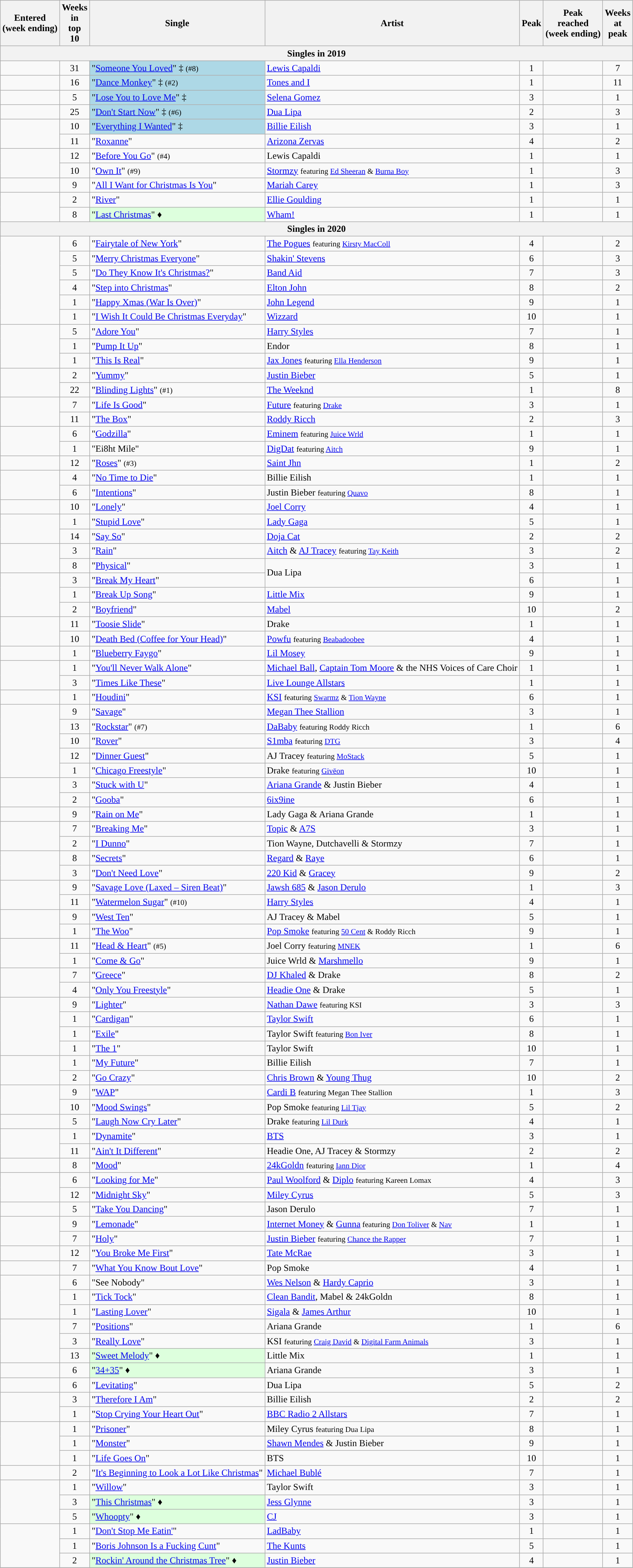<table class="wikitable sortable" style="text-align:center">
<tr>
<th>Entered <br>(week ending)</th>
<th data-sort-type="number">Weeks<br>in<br>top<br>10</th>
<th>Single</th>
<th>Artist</th>
<th data-sort-type="number">Peak</th>
<th>Peak<br>reached <br>(week ending)</th>
<th data-sort-type="number">Weeks<br>at<br>peak</th>
</tr>
<tr>
<th colspan="7">Singles in 2019</th>
</tr>
<tr>
<td></td>
<td>31</td>
<td align="left"  bgcolor=lightblue>"<a href='#'>Someone You Loved</a>" ‡ <small>(#8)</small> </td>
<td align="left"><a href='#'>Lewis Capaldi</a></td>
<td>1</td>
<td></td>
<td>7</td>
</tr>
<tr>
<td></td>
<td>16</td>
<td align="left"  bgcolor=lightblue>"<a href='#'>Dance Monkey</a>" ‡ <small>(#2)</small> </td>
<td align="left"><a href='#'>Tones and I</a></td>
<td>1</td>
<td></td>
<td>11</td>
</tr>
<tr>
<td></td>
<td>5</td>
<td align="left"  bgcolor=lightblue>"<a href='#'>Lose You to Love Me</a>" ‡ </td>
<td align="left"><a href='#'>Selena Gomez</a></td>
<td>3</td>
<td></td>
<td>1</td>
</tr>
<tr>
<td></td>
<td>25</td>
<td align="left"  bgcolor=lightblue>"<a href='#'>Don't Start Now</a>" ‡ <small>(#6)</small> </td>
<td align="left"><a href='#'>Dua Lipa</a></td>
<td>2</td>
<td></td>
<td>3</td>
</tr>
<tr>
<td rowspan="2"></td>
<td>10</td>
<td align="left"  bgcolor=lightblue>"<a href='#'>Everything I Wanted</a>" ‡ </td>
<td align="left"><a href='#'>Billie Eilish</a></td>
<td>3</td>
<td></td>
<td>1</td>
</tr>
<tr>
<td>11</td>
<td align="left">"<a href='#'>Roxanne</a>" </td>
<td align="left"><a href='#'>Arizona Zervas</a></td>
<td>4</td>
<td></td>
<td>2</td>
</tr>
<tr>
<td rowspan="2"></td>
<td>12</td>
<td align="left">"<a href='#'>Before You Go</a>" <small>(#4)</small> </td>
<td align="left">Lewis Capaldi</td>
<td>1</td>
<td></td>
<td>1</td>
</tr>
<tr>
<td>10</td>
<td align="left">"<a href='#'>Own It</a>" <small>(#9)</small></td>
<td align="left"><a href='#'>Stormzy</a> <small>featuring <a href='#'>Ed Sheeran</a> & <a href='#'>Burna Boy</a></small></td>
<td>1</td>
<td></td>
<td>3</td>
</tr>
<tr>
<td></td>
<td>9</td>
<td align="left">"<a href='#'>All I Want for Christmas Is You</a>" </td>
<td align="left"><a href='#'>Mariah Carey</a></td>
<td>1</td>
<td></td>
<td>3</td>
</tr>
<tr>
<td rowspan="2"></td>
<td>2</td>
<td align="left">"<a href='#'>River</a>" </td>
<td align="left"><a href='#'>Ellie Goulding</a></td>
<td>1</td>
<td></td>
<td>1</td>
</tr>
<tr>
<td>8</td>
<td align="left" bgcolor="#ddffdd">"<a href='#'>Last Christmas</a>" ♦</td>
<td align="left"><a href='#'>Wham!</a></td>
<td>1</td>
<td></td>
<td>1</td>
</tr>
<tr>
<th colspan="7">Singles in 2020</th>
</tr>
<tr>
<td rowspan="6"></td>
<td>6</td>
<td align="left">"<a href='#'>Fairytale of New York</a>" </td>
<td align="left"><a href='#'>The Pogues</a> <small> featuring <a href='#'>Kirsty MacColl</a> </small></td>
<td>4</td>
<td></td>
<td>2</td>
</tr>
<tr>
<td>5</td>
<td align="left">"<a href='#'>Merry Christmas Everyone</a>" </td>
<td align="left"><a href='#'>Shakin' Stevens</a></td>
<td>6</td>
<td></td>
<td>3</td>
</tr>
<tr>
<td>5</td>
<td align="left">"<a href='#'>Do They Know It's Christmas?</a>" </td>
<td align="left"><a href='#'>Band Aid</a></td>
<td>7</td>
<td></td>
<td>3</td>
</tr>
<tr>
<td>4</td>
<td align="left">"<a href='#'>Step into Christmas</a>" </td>
<td align="left"><a href='#'>Elton John</a></td>
<td>8</td>
<td></td>
<td>2</td>
</tr>
<tr>
<td>1</td>
<td align="left">"<a href='#'>Happy Xmas (War Is Over)</a>"</td>
<td align="left"><a href='#'>John Legend</a></td>
<td>9</td>
<td></td>
<td>1</td>
</tr>
<tr>
<td>1</td>
<td align="left">"<a href='#'>I Wish It Could Be Christmas Everyday</a>" </td>
<td align="left"><a href='#'>Wizzard</a></td>
<td>10</td>
<td></td>
<td>1</td>
</tr>
<tr>
<td rowspan="3"></td>
<td>5</td>
<td align="left">"<a href='#'>Adore You</a>" </td>
<td align="left"><a href='#'>Harry Styles</a></td>
<td>7</td>
<td></td>
<td>1</td>
</tr>
<tr>
<td>1</td>
<td align="left">"<a href='#'>Pump It Up</a>"</td>
<td align="left">Endor</td>
<td>8</td>
<td></td>
<td>1</td>
</tr>
<tr>
<td>1</td>
<td align="left">"<a href='#'>This Is Real</a>"</td>
<td align="left"><a href='#'>Jax Jones</a> <small> featuring <a href='#'>Ella Henderson</a> </small></td>
<td>9</td>
<td></td>
<td>1</td>
</tr>
<tr>
<td rowspan="2"></td>
<td>2</td>
<td align="left">"<a href='#'>Yummy</a>"</td>
<td align="left"><a href='#'>Justin Bieber</a></td>
<td>5</td>
<td></td>
<td>1</td>
</tr>
<tr>
<td>22</td>
<td align="left">"<a href='#'>Blinding Lights</a>" <small>(#1)</small> </td>
<td align="left"><a href='#'>The Weeknd</a></td>
<td>1</td>
<td></td>
<td>8</td>
</tr>
<tr>
<td rowspan="2"></td>
<td>7</td>
<td align="left">"<a href='#'>Life Is Good</a>"</td>
<td align="left"><a href='#'>Future</a> <small>featuring <a href='#'>Drake</a></small></td>
<td>3</td>
<td></td>
<td>1</td>
</tr>
<tr>
<td>11</td>
<td align="left">"<a href='#'>The Box</a>"</td>
<td align="left"><a href='#'>Roddy Ricch</a></td>
<td>2</td>
<td></td>
<td>3</td>
</tr>
<tr>
<td rowspan="2"></td>
<td>6</td>
<td align="left">"<a href='#'>Godzilla</a>" </td>
<td align="left"><a href='#'>Eminem</a> <small>featuring <a href='#'>Juice Wrld</a></small></td>
<td>1</td>
<td></td>
<td>1</td>
</tr>
<tr>
<td>1</td>
<td align="left">"Ei8ht Mile"</td>
<td align="left"><a href='#'>DigDat</a> <small>featuring <a href='#'>Aitch</a></small></td>
<td>9</td>
<td></td>
<td>1</td>
</tr>
<tr>
<td></td>
<td>12</td>
<td align="left">"<a href='#'>Roses</a>" <small>(#3)</small></td>
<td align="left"><a href='#'>Saint Jhn</a></td>
<td>1</td>
<td></td>
<td>2</td>
</tr>
<tr>
<td rowspan="2"></td>
<td>4</td>
<td align="left">"<a href='#'>No Time to Die</a>"</td>
<td align="left">Billie Eilish</td>
<td>1</td>
<td></td>
<td>1</td>
</tr>
<tr>
<td>6</td>
<td align="left">"<a href='#'>Intentions</a>" </td>
<td align="left">Justin Bieber <small>featuring <a href='#'>Quavo</a></small></td>
<td>8</td>
<td></td>
<td>1</td>
</tr>
<tr>
<td></td>
<td>10</td>
<td align="left">"<a href='#'>Lonely</a>"</td>
<td align="left"><a href='#'>Joel Corry</a></td>
<td>4</td>
<td></td>
<td>1</td>
</tr>
<tr>
<td rowspan="2"></td>
<td>1</td>
<td align="left">"<a href='#'>Stupid Love</a>"</td>
<td align="left"><a href='#'>Lady Gaga</a></td>
<td>5</td>
<td></td>
<td>1</td>
</tr>
<tr>
<td>14</td>
<td align="left">"<a href='#'>Say So</a>" </td>
<td align="left"><a href='#'>Doja Cat</a></td>
<td>2</td>
<td></td>
<td>2</td>
</tr>
<tr>
<td rowspan="2"></td>
<td>3</td>
<td align="left">"<a href='#'>Rain</a>"</td>
<td align="left"><a href='#'>Aitch</a> & <a href='#'>AJ Tracey</a> <small> featuring <a href='#'>Tay Keith</a></small></td>
<td>3</td>
<td></td>
<td>2</td>
</tr>
<tr>
<td>8</td>
<td align="left">"<a href='#'>Physical</a>"</td>
<td align="left"rowspan="2">Dua Lipa</td>
<td>3</td>
<td></td>
<td>1</td>
</tr>
<tr>
<td rowspan="3"></td>
<td>3</td>
<td align="left">"<a href='#'>Break My Heart</a>"</td>
<td>6</td>
<td></td>
<td>1</td>
</tr>
<tr>
<td>1</td>
<td align="left">"<a href='#'>Break Up Song</a>"</td>
<td align="left"><a href='#'>Little Mix</a></td>
<td>9</td>
<td></td>
<td>1</td>
</tr>
<tr>
<td>2</td>
<td align="left">"<a href='#'>Boyfriend</a>"</td>
<td align="left"><a href='#'>Mabel</a></td>
<td>10</td>
<td></td>
<td>2</td>
</tr>
<tr>
<td rowspan="2"></td>
<td>11</td>
<td align="left">"<a href='#'>Toosie Slide</a>"</td>
<td align="left">Drake</td>
<td>1</td>
<td></td>
<td>1</td>
</tr>
<tr>
<td>10</td>
<td align="left">"<a href='#'>Death Bed (Coffee for Your Head)</a>"</td>
<td align="left"><a href='#'>Powfu</a> <small>featuring <a href='#'>Beabadoobee</a></small></td>
<td>4</td>
<td></td>
<td>1</td>
</tr>
<tr>
<td></td>
<td>1</td>
<td align="left">"<a href='#'>Blueberry Faygo</a>"</td>
<td align="left"><a href='#'>Lil Mosey</a></td>
<td>9</td>
<td></td>
<td>1</td>
</tr>
<tr>
<td rowspan="2"></td>
<td>1</td>
<td align="left">"<a href='#'>You'll Never Walk Alone</a>"</td>
<td align="left"><a href='#'>Michael Ball</a>, <a href='#'>Captain Tom Moore</a> & the NHS Voices of Care Choir</td>
<td>1</td>
<td></td>
<td>1</td>
</tr>
<tr>
<td>3</td>
<td align="left">"<a href='#'>Times Like These</a>" </td>
<td align="left"><a href='#'>Live Lounge Allstars</a></td>
<td>1</td>
<td></td>
<td>1</td>
</tr>
<tr>
<td></td>
<td>1</td>
<td align="left">"<a href='#'>Houdini</a>"</td>
<td align="left"><a href='#'>KSI</a> <small>featuring <a href='#'>Swarmz</a> & <a href='#'>Tion Wayne</a></small></td>
<td>6</td>
<td></td>
<td>1</td>
</tr>
<tr>
<td rowspan="5"></td>
<td>9</td>
<td align="left">"<a href='#'>Savage</a>" </td>
<td align="left"><a href='#'>Megan Thee Stallion</a></td>
<td>3</td>
<td></td>
<td>1</td>
</tr>
<tr>
<td>13</td>
<td align="left">"<a href='#'>Rockstar</a>" <small>(#7)</small></td>
<td align="left"><a href='#'>DaBaby</a> <small>featuring Roddy Ricch</small></td>
<td>1</td>
<td></td>
<td>6</td>
</tr>
<tr>
<td>10</td>
<td align="left">"<a href='#'>Rover</a>"</td>
<td align="left"><a href='#'>S1mba</a> <small>featuring <a href='#'>DTG</a></small></td>
<td>3</td>
<td></td>
<td>4</td>
</tr>
<tr>
<td>12</td>
<td align="left">"<a href='#'>Dinner Guest</a>"</td>
<td align="left">AJ Tracey <small>featuring <a href='#'>MoStack</a></small></td>
<td>5</td>
<td></td>
<td>1</td>
</tr>
<tr>
<td>1</td>
<td align="left">"<a href='#'>Chicago Freestyle</a>"</td>
<td align="left">Drake <small>featuring <a href='#'>Givēon</a></small></td>
<td>10</td>
<td></td>
<td>1</td>
</tr>
<tr>
<td rowspan="2"></td>
<td>3</td>
<td align="left">"<a href='#'>Stuck with U</a>"</td>
<td align="left"><a href='#'>Ariana Grande</a> & Justin Bieber</td>
<td>4</td>
<td></td>
<td>1</td>
</tr>
<tr>
<td>2</td>
<td align="left">"<a href='#'>Gooba</a>"</td>
<td align="left"><a href='#'>6ix9ine</a></td>
<td>6</td>
<td></td>
<td>1</td>
</tr>
<tr>
<td></td>
<td>9</td>
<td align="left">"<a href='#'>Rain on Me</a>"</td>
<td align="left">Lady Gaga & Ariana Grande</td>
<td>1</td>
<td></td>
<td>1</td>
</tr>
<tr>
<td rowspan="2"></td>
<td>7</td>
<td align="left">"<a href='#'>Breaking Me</a>"</td>
<td align="left"><a href='#'>Topic</a> & <a href='#'>A7S</a></td>
<td>3</td>
<td></td>
<td>1</td>
</tr>
<tr>
<td>2</td>
<td align="left">"<a href='#'>I Dunno</a>"</td>
<td align="left">Tion Wayne, Dutchavelli & Stormzy</td>
<td>7</td>
<td></td>
<td>1</td>
</tr>
<tr>
<td rowspan="2"></td>
<td>8</td>
<td align="left">"<a href='#'>Secrets</a>" </td>
<td align="left"><a href='#'>Regard</a> & <a href='#'>Raye</a></td>
<td>6</td>
<td></td>
<td>1</td>
</tr>
<tr>
<td>3</td>
<td align="left">"<a href='#'>Don't Need Love</a>"</td>
<td align="left"><a href='#'>220 Kid</a> & <a href='#'>Gracey</a></td>
<td>9</td>
<td></td>
<td>2</td>
</tr>
<tr>
<td rowspan="2"></td>
<td>9</td>
<td align="left">"<a href='#'>Savage Love (Laxed – Siren Beat)</a>"</td>
<td align="left"><a href='#'>Jawsh 685</a> & <a href='#'>Jason Derulo</a></td>
<td>1</td>
<td></td>
<td>3</td>
</tr>
<tr>
<td>11</td>
<td align="left">"<a href='#'>Watermelon Sugar</a>" <small>(#10)</small></td>
<td align="left"><a href='#'>Harry Styles</a></td>
<td>4</td>
<td></td>
<td>1</td>
</tr>
<tr>
<td rowspan="2"></td>
<td>9</td>
<td align="left">"<a href='#'>West Ten</a>"</td>
<td align="left">AJ Tracey & Mabel</td>
<td>5</td>
<td></td>
<td>1</td>
</tr>
<tr>
<td>1</td>
<td align="left">"<a href='#'>The Woo</a>"</td>
<td align="left"><a href='#'>Pop Smoke</a> <small>featuring <a href='#'>50 Cent</a> & Roddy Ricch</small></td>
<td>9</td>
<td></td>
<td>1</td>
</tr>
<tr>
<td rowspan="2"></td>
<td>11</td>
<td align="left">"<a href='#'>Head & Heart</a>" <small>(#5)</small></td>
<td align="left">Joel Corry <small>featuring <a href='#'>MNEK</a></small></td>
<td>1</td>
<td></td>
<td>6</td>
</tr>
<tr>
<td>1</td>
<td align="left">"<a href='#'>Come & Go</a>"</td>
<td align="left">Juice Wrld & <a href='#'>Marshmello</a></td>
<td>9</td>
<td></td>
<td>1</td>
</tr>
<tr>
<td rowspan="2"></td>
<td>7</td>
<td align="left">"<a href='#'>Greece</a>" </td>
<td align="left"><a href='#'>DJ Khaled</a> & Drake</td>
<td>8</td>
<td></td>
<td>2</td>
</tr>
<tr>
<td>4</td>
<td align="left">"<a href='#'>Only You Freestyle</a>"</td>
<td align="left"><a href='#'>Headie One</a> & Drake</td>
<td>5</td>
<td></td>
<td>1</td>
</tr>
<tr>
<td rowspan="4"></td>
<td>9</td>
<td align="left">"<a href='#'>Lighter</a>"</td>
<td align="left"><a href='#'>Nathan Dawe</a> <small> featuring KSI</small></td>
<td>3</td>
<td></td>
<td>3</td>
</tr>
<tr>
<td>1</td>
<td align="left">"<a href='#'>Cardigan</a>"</td>
<td align="left"><a href='#'>Taylor Swift</a></td>
<td>6</td>
<td></td>
<td>1</td>
</tr>
<tr>
<td>1</td>
<td align="left">"<a href='#'>Exile</a>"</td>
<td align="left">Taylor Swift <small> featuring <a href='#'>Bon Iver</a> </small></td>
<td>8</td>
<td></td>
<td>1</td>
</tr>
<tr>
<td>1</td>
<td align="left">"<a href='#'>The 1</a>"</td>
<td align="left">Taylor Swift</td>
<td>10</td>
<td></td>
<td>1</td>
</tr>
<tr>
<td rowspan="2"></td>
<td>1</td>
<td align="left">"<a href='#'>My Future</a>"</td>
<td align="left">Billie Eilish</td>
<td>7</td>
<td></td>
<td>1</td>
</tr>
<tr>
<td>2</td>
<td align="left">"<a href='#'>Go Crazy</a>"</td>
<td align="left"><a href='#'>Chris Brown</a> & <a href='#'>Young Thug</a></td>
<td>10</td>
<td></td>
<td>2</td>
</tr>
<tr>
<td rowspan="2"></td>
<td>9</td>
<td align="left">"<a href='#'>WAP</a>"</td>
<td align="left"><a href='#'>Cardi B</a> <small> featuring Megan Thee Stallion </small></td>
<td>1</td>
<td></td>
<td>3</td>
</tr>
<tr>
<td>10</td>
<td align="left">"<a href='#'>Mood Swings</a>"</td>
<td align="left">Pop Smoke <small> featuring <a href='#'>Lil Tjay</a> </small></td>
<td>5</td>
<td></td>
<td>2</td>
</tr>
<tr>
<td></td>
<td>5</td>
<td align="left">"<a href='#'>Laugh Now Cry Later</a>"</td>
<td align="left">Drake <small> featuring <a href='#'>Lil Durk</a> </small></td>
<td>4</td>
<td></td>
<td>1</td>
</tr>
<tr>
<td rowspan="2"></td>
<td>1</td>
<td align="left">"<a href='#'>Dynamite</a>"</td>
<td align="left"><a href='#'>BTS</a></td>
<td>3</td>
<td></td>
<td>1</td>
</tr>
<tr>
<td>11</td>
<td align="left">"<a href='#'>Ain't It Different</a>"</td>
<td align="left">Headie One, AJ Tracey & Stormzy</td>
<td>2</td>
<td></td>
<td>2</td>
</tr>
<tr>
<td></td>
<td>8</td>
<td align="left">"<a href='#'>Mood</a>"</td>
<td align="left"><a href='#'>24kGoldn</a> <small> featuring <a href='#'>Iann Dior</a> </small></td>
<td>1</td>
<td></td>
<td>4</td>
</tr>
<tr>
<td rowspan="2"></td>
<td>6</td>
<td align="left">"<a href='#'>Looking for Me</a>"</td>
<td align="left"><a href='#'>Paul Woolford</a> & <a href='#'>Diplo</a> <small>featuring Kareen Lomax</small></td>
<td>4</td>
<td></td>
<td>3</td>
</tr>
<tr>
<td>12</td>
<td align="left">"<a href='#'>Midnight Sky</a>" </td>
<td align="left"><a href='#'>Miley Cyrus</a></td>
<td>5</td>
<td></td>
<td>3</td>
</tr>
<tr>
<td></td>
<td>5</td>
<td align="left">"<a href='#'>Take You Dancing</a>"</td>
<td align="left">Jason Derulo</td>
<td>7</td>
<td></td>
<td>1</td>
</tr>
<tr>
<td rowspan="2"></td>
<td>9</td>
<td align="left">"<a href='#'>Lemonade</a>"</td>
<td align="left"><a href='#'>Internet Money</a> & <a href='#'>Gunna</a><small> featuring <a href='#'>Don Toliver</a> & <a href='#'>Nav</a> </small></td>
<td>1</td>
<td></td>
<td>1</td>
</tr>
<tr>
<td>7</td>
<td align="left">"<a href='#'>Holy</a>" </td>
<td align="left"><a href='#'>Justin Bieber</a> <small> featuring <a href='#'>Chance the Rapper</a> </small></td>
<td>7</td>
<td></td>
<td>1</td>
</tr>
<tr>
<td></td>
<td>12</td>
<td align="left">"<a href='#'>You Broke Me First</a>" </td>
<td align="left"><a href='#'>Tate McRae</a></td>
<td>3</td>
<td></td>
<td>1</td>
</tr>
<tr>
<td></td>
<td>7</td>
<td align="left">"<a href='#'>What You Know Bout Love</a>"</td>
<td align="left">Pop Smoke</td>
<td>4</td>
<td></td>
<td>1</td>
</tr>
<tr>
<td rowspan="3"></td>
<td>6</td>
<td align="left">"See Nobody"</td>
<td align="left"><a href='#'>Wes Nelson</a> & <a href='#'>Hardy Caprio</a></td>
<td>3</td>
<td></td>
<td>1</td>
</tr>
<tr>
<td>1</td>
<td align="left">"<a href='#'>Tick Tock</a>"</td>
<td align="left"><a href='#'>Clean Bandit</a>, Mabel & 24kGoldn</td>
<td>8</td>
<td></td>
<td>1</td>
</tr>
<tr>
<td>1</td>
<td align="left">"<a href='#'>Lasting Lover</a>"</td>
<td align="left"><a href='#'>Sigala</a> & <a href='#'>James Arthur</a></td>
<td>10</td>
<td></td>
<td>1</td>
</tr>
<tr>
<td rowspan="3"></td>
<td>7</td>
<td align="left">"<a href='#'>Positions</a>"</td>
<td align="left">Ariana Grande</td>
<td>1</td>
<td></td>
<td>6</td>
</tr>
<tr>
<td>3</td>
<td align="left">"<a href='#'>Really Love</a>"</td>
<td align="left">KSI <small> featuring <a href='#'>Craig David</a> & <a href='#'>Digital Farm Animals</a> </small></td>
<td>3</td>
<td></td>
<td>1</td>
</tr>
<tr>
<td>13</td>
<td align="left" bgcolor="#ddffdd">"<a href='#'>Sweet Melody</a>" ♦ </td>
<td align="left">Little Mix</td>
<td>1</td>
<td></td>
<td>1</td>
</tr>
<tr>
<td></td>
<td>6</td>
<td align="left" bgcolor="#ddffdd">"<a href='#'>34+35</a>" ♦ </td>
<td align="left">Ariana Grande</td>
<td>3</td>
<td></td>
<td>1</td>
</tr>
<tr>
<td></td>
<td>6</td>
<td align="left">"<a href='#'>Levitating</a>" </td>
<td align="left">Dua Lipa</td>
<td>5</td>
<td></td>
<td>2</td>
</tr>
<tr>
<td rowspan="2"></td>
<td>3</td>
<td align="left">"<a href='#'>Therefore I Am</a>"</td>
<td align="left">Billie Eilish</td>
<td>2</td>
<td></td>
<td>2</td>
</tr>
<tr>
<td>1</td>
<td align="left">"<a href='#'>Stop Crying Your Heart Out</a>" </td>
<td align="left"><a href='#'>BBC Radio 2 Allstars</a></td>
<td>7</td>
<td></td>
<td>1</td>
</tr>
<tr>
<td rowspan="3"></td>
<td>1</td>
<td align="left">"<a href='#'>Prisoner</a>"</td>
<td align="left">Miley Cyrus <small>featuring Dua Lipa</small></td>
<td>8</td>
<td></td>
<td>1</td>
</tr>
<tr>
<td>1</td>
<td align="left">"<a href='#'>Monster</a>"</td>
<td align="left"><a href='#'>Shawn Mendes</a> & Justin Bieber</td>
<td>9</td>
<td></td>
<td>1</td>
</tr>
<tr>
<td>1</td>
<td align="left">"<a href='#'>Life Goes On</a>"</td>
<td align="left">BTS</td>
<td>10</td>
<td></td>
<td>1</td>
</tr>
<tr>
<td></td>
<td>2</td>
<td align="left">"<a href='#'>It's Beginning to Look a Lot Like Christmas</a>" </td>
<td align="left"><a href='#'>Michael Bublé</a></td>
<td>7</td>
<td></td>
<td>1</td>
</tr>
<tr>
<td rowspan="3"></td>
<td>1</td>
<td align="left">"<a href='#'>Willow</a>"</td>
<td align="left">Taylor Swift</td>
<td>3</td>
<td></td>
<td>1</td>
</tr>
<tr>
<td>3</td>
<td align="left" bgcolor="#ddffdd">"<a href='#'>This Christmas</a>" ♦</td>
<td align="left"><a href='#'>Jess Glynne</a></td>
<td>3</td>
<td></td>
<td>1</td>
</tr>
<tr>
<td>5</td>
<td align="left" bgcolor="#ddffdd">"<a href='#'>Whoopty</a>" ♦ </td>
<td align="left"><a href='#'>CJ</a></td>
<td>3</td>
<td></td>
<td>1</td>
</tr>
<tr>
<td rowspan="3"></td>
<td>1</td>
<td align="left">"<a href='#'>Don't Stop Me Eatin'</a>"</td>
<td align="left"><a href='#'>LadBaby</a></td>
<td>1</td>
<td></td>
<td>1</td>
</tr>
<tr>
<td>1</td>
<td align="left">"<a href='#'>Boris Johnson Is a Fucking Cunt</a>"</td>
<td align="left"><a href='#'>The Kunts</a></td>
<td>5</td>
<td></td>
<td>1</td>
</tr>
<tr>
<td>2</td>
<td align="left" bgcolor="#ddffdd">"<a href='#'>Rockin' Around the Christmas Tree</a>" ♦</td>
<td align="left"><a href='#'>Justin Bieber</a></td>
<td>4</td>
<td></td>
<td>1</td>
</tr>
<tr>
</tr>
</table>
